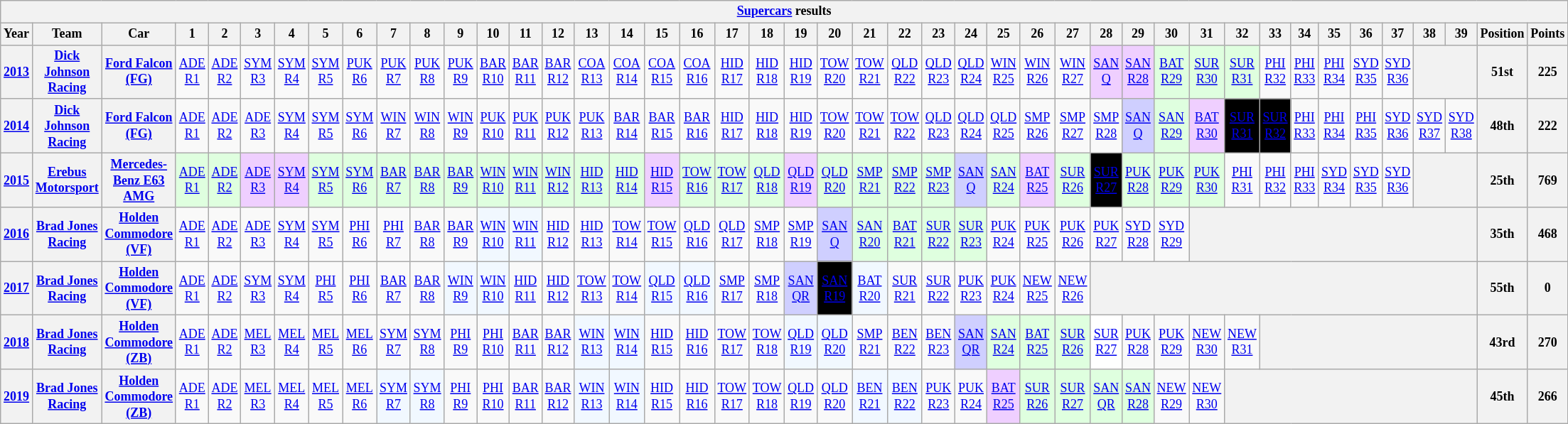<table class="wikitable" style="text-align:center; font-size:75%">
<tr>
<th colspan=45><a href='#'>Supercars</a> results</th>
</tr>
<tr>
<th>Year</th>
<th>Team</th>
<th>Car</th>
<th>1</th>
<th>2</th>
<th>3</th>
<th>4</th>
<th>5</th>
<th>6</th>
<th>7</th>
<th>8</th>
<th>9</th>
<th>10</th>
<th>11</th>
<th>12</th>
<th>13</th>
<th>14</th>
<th>15</th>
<th>16</th>
<th>17</th>
<th>18</th>
<th>19</th>
<th>20</th>
<th>21</th>
<th>22</th>
<th>23</th>
<th>24</th>
<th>25</th>
<th>26</th>
<th>27</th>
<th>28</th>
<th>29</th>
<th>30</th>
<th>31</th>
<th>32</th>
<th>33</th>
<th>34</th>
<th>35</th>
<th>36</th>
<th>37</th>
<th>38</th>
<th>39</th>
<th>Position</th>
<th>Points</th>
</tr>
<tr>
<th><a href='#'>2013</a></th>
<th><a href='#'>Dick Johnson Racing</a></th>
<th><a href='#'>Ford Falcon (FG)</a></th>
<td><a href='#'>ADE<br>R1</a></td>
<td><a href='#'>ADE<br>R2</a></td>
<td><a href='#'>SYM<br>R3</a></td>
<td><a href='#'>SYM<br>R4</a></td>
<td><a href='#'>SYM<br>R5</a></td>
<td><a href='#'>PUK<br>R6</a></td>
<td><a href='#'>PUK<br>R7</a></td>
<td><a href='#'>PUK<br>R8</a></td>
<td><a href='#'>PUK<br>R9</a></td>
<td><a href='#'>BAR<br>R10</a></td>
<td><a href='#'>BAR<br>R11</a></td>
<td><a href='#'>BAR<br>R12</a></td>
<td><a href='#'>COA<br>R13</a></td>
<td><a href='#'>COA<br>R14</a></td>
<td><a href='#'>COA<br>R15</a></td>
<td><a href='#'>COA<br>R16</a></td>
<td><a href='#'>HID<br>R17</a></td>
<td><a href='#'>HID<br>R18</a></td>
<td><a href='#'>HID<br>R19</a></td>
<td><a href='#'>TOW<br>R20</a></td>
<td><a href='#'>TOW<br>R21</a></td>
<td><a href='#'>QLD<br>R22</a></td>
<td><a href='#'>QLD<br>R23</a></td>
<td><a href='#'>QLD<br>R24</a></td>
<td><a href='#'>WIN<br>R25</a></td>
<td><a href='#'>WIN<br>R26</a></td>
<td><a href='#'>WIN<br>R27</a></td>
<td style=background:#efcfff><a href='#'>SAN<br>Q</a><br></td>
<td style=background:#efcfff><a href='#'>SAN<br>R28</a><br></td>
<td style=background:#dfffdf><a href='#'>BAT<br>R29</a><br></td>
<td style=background:#dfffdf><a href='#'>SUR<br>R30</a><br></td>
<td style=background:#dfffdf><a href='#'>SUR<br>R31</a><br></td>
<td><a href='#'>PHI<br>R32</a></td>
<td><a href='#'>PHI<br>R33</a></td>
<td><a href='#'>PHI<br>R34</a></td>
<td><a href='#'>SYD<br>R35</a></td>
<td><a href='#'>SYD<br>R36</a></td>
<th colspan=2></th>
<th>51st</th>
<th>225</th>
</tr>
<tr>
<th><a href='#'>2014</a></th>
<th><a href='#'>Dick Johnson Racing</a></th>
<th><a href='#'>Ford Falcon (FG)</a></th>
<td><a href='#'>ADE<br>R1</a></td>
<td><a href='#'>ADE<br>R2</a></td>
<td><a href='#'>ADE<br>R3</a></td>
<td><a href='#'>SYM<br>R4</a></td>
<td><a href='#'>SYM<br>R5</a></td>
<td><a href='#'>SYM<br>R6</a></td>
<td><a href='#'>WIN<br>R7</a></td>
<td><a href='#'>WIN<br>R8</a></td>
<td><a href='#'>WIN<br>R9</a></td>
<td><a href='#'>PUK<br>R10</a></td>
<td><a href='#'>PUK<br>R11</a></td>
<td><a href='#'>PUK<br>R12</a></td>
<td><a href='#'>PUK<br>R13</a></td>
<td><a href='#'>BAR<br>R14</a></td>
<td><a href='#'>BAR<br>R15</a></td>
<td><a href='#'>BAR<br>R16</a></td>
<td><a href='#'>HID<br>R17</a></td>
<td><a href='#'>HID<br>R18</a></td>
<td><a href='#'>HID<br>R19</a></td>
<td><a href='#'>TOW<br>R20</a></td>
<td><a href='#'>TOW<br>R21</a></td>
<td><a href='#'>TOW<br>R22</a></td>
<td><a href='#'>QLD<br>R23</a></td>
<td><a href='#'>QLD<br>R24</a></td>
<td><a href='#'>QLD<br>R25</a></td>
<td><a href='#'>SMP<br>R26</a></td>
<td><a href='#'>SMP<br>R27</a></td>
<td><a href='#'>SMP<br>R28</a></td>
<td style=background:#cfcfff><a href='#'>SAN<br>Q</a><br></td>
<td style=background:#dfffdf><a href='#'>SAN<br>R29</a><br></td>
<td style=background:#efcfff><a href='#'>BAT<br>R30</a><br></td>
<td style="background:#000000; color:white;"><a href='#'><span>SUR<br>R31</span></a><br></td>
<td style="background:#000000; color:white;"><a href='#'><span>SUR<br>R32</span></a><br></td>
<td><a href='#'>PHI<br>R33</a></td>
<td><a href='#'>PHI<br>R34</a></td>
<td><a href='#'>PHI<br>R35</a></td>
<td><a href='#'>SYD<br>R36</a></td>
<td><a href='#'>SYD<br>R37</a></td>
<td><a href='#'>SYD<br>R38</a></td>
<th>48th</th>
<th>222</th>
</tr>
<tr>
<th><a href='#'>2015</a></th>
<th><a href='#'>Erebus Motorsport</a></th>
<th><a href='#'>Mercedes-Benz E63 AMG</a></th>
<td style=background:#dfffdf><a href='#'>ADE<br>R1</a><br></td>
<td style=background:#dfffdf><a href='#'>ADE<br>R2</a><br></td>
<td style=background:#efcfff><a href='#'>ADE<br>R3</a><br></td>
<td style=background:#efcfff><a href='#'>SYM<br>R4</a><br></td>
<td style=background:#dfffdf><a href='#'>SYM<br>R5</a><br></td>
<td style=background:#dfffdf><a href='#'>SYM<br>R6</a><br></td>
<td style=background:#dfffdf><a href='#'>BAR<br>R7</a><br></td>
<td style=background:#dfffdf><a href='#'>BAR<br>R8</a><br></td>
<td style=background:#dfffdf><a href='#'>BAR<br>R9</a><br></td>
<td style=background:#dfffdf><a href='#'>WIN<br>R10</a><br></td>
<td style=background:#dfffdf><a href='#'>WIN<br>R11</a><br></td>
<td style=background:#dfffdf><a href='#'>WIN<br>R12</a><br></td>
<td style=background:#dfffdf><a href='#'>HID<br>R13</a><br></td>
<td style=background:#dfffdf><a href='#'>HID<br>R14</a><br></td>
<td style=background:#efcfff><a href='#'>HID<br>R15</a><br></td>
<td style=background:#dfffdf><a href='#'>TOW<br>R16</a><br></td>
<td style=background:#dfffdf><a href='#'>TOW<br>R17</a><br></td>
<td style=background:#dfffdf><a href='#'>QLD<br>R18</a><br></td>
<td style=background:#efcfff><a href='#'>QLD<br>R19</a><br></td>
<td style=background:#dfffdf><a href='#'>QLD<br>R20</a><br></td>
<td style=background:#dfffdf><a href='#'>SMP<br>R21</a><br></td>
<td style=background:#dfffdf><a href='#'>SMP<br>R22</a><br></td>
<td style=background:#dfffdf><a href='#'>SMP<br>R23</a><br></td>
<td style=background:#cfcfff><a href='#'>SAN<br>Q</a><br></td>
<td style=background:#dfffdf><a href='#'>SAN<br>R24</a><br></td>
<td style=background:#efcfff><a href='#'>BAT<br>R25</a><br></td>
<td style=background:#dfffdf><a href='#'>SUR<br>R26</a><br></td>
<td style="background:#000000; color:white;"><a href='#'><span>SUR<br>R27</span></a><br></td>
<td style=background:#dfffdf><a href='#'>PUK<br>R28</a><br></td>
<td style=background:#dfffdf><a href='#'>PUK<br>R29</a><br></td>
<td style=background:#dfffdf><a href='#'>PUK<br>R30</a><br></td>
<td><a href='#'>PHI<br>R31</a></td>
<td><a href='#'>PHI<br>R32</a></td>
<td><a href='#'>PHI<br>R33</a></td>
<td><a href='#'>SYD<br>R34</a></td>
<td><a href='#'>SYD<br>R35</a></td>
<td><a href='#'>SYD<br>R36</a></td>
<th colspan=2></th>
<th>25th</th>
<th>769</th>
</tr>
<tr>
<th><a href='#'>2016</a></th>
<th><a href='#'>Brad Jones Racing</a></th>
<th><a href='#'>Holden Commodore (VF)</a></th>
<td><a href='#'>ADE<br>R1</a></td>
<td><a href='#'>ADE<br>R2</a></td>
<td><a href='#'>ADE<br>R3</a></td>
<td><a href='#'>SYM<br>R4</a></td>
<td><a href='#'>SYM<br>R5</a></td>
<td><a href='#'>PHI<br>R6</a></td>
<td><a href='#'>PHI<br>R7</a></td>
<td><a href='#'>BAR<br>R8</a></td>
<td><a href='#'>BAR<br>R9</a></td>
<td style=background:#F1F8FF><a href='#'>WIN<br>R10</a><br></td>
<td style=background:#F1F8FF><a href='#'>WIN<br>R11</a><br></td>
<td><a href='#'>HID<br>R12</a></td>
<td><a href='#'>HID<br>R13</a></td>
<td><a href='#'>TOW<br>R14</a></td>
<td><a href='#'>TOW<br>R15</a></td>
<td style=background: #f1f8ff><a href='#'>QLD<br>R16</a><br></td>
<td style=background: #f1f8ff><a href='#'>QLD<br>R17</a><br></td>
<td><a href='#'>SMP<br>R18</a></td>
<td><a href='#'>SMP<br>R19</a></td>
<td style=background:#cfcfff><a href='#'>SAN<br>Q</a><br></td>
<td style=background:#dfffdf><a href='#'>SAN<br>R20</a><br></td>
<td style=background:#dfffdf><a href='#'>BAT<br>R21</a><br></td>
<td style=background:#dfffdf><a href='#'>SUR<br>R22</a><br></td>
<td style=background:#dfffdf><a href='#'>SUR<br>R23</a><br></td>
<td><a href='#'>PUK<br>R24</a></td>
<td><a href='#'>PUK<br>R25</a></td>
<td><a href='#'>PUK<br>R26</a></td>
<td><a href='#'>PUK<br>R27</a></td>
<td><a href='#'>SYD<br>R28</a></td>
<td><a href='#'>SYD<br>R29</a></td>
<th colspan=9></th>
<th>35th</th>
<th>468</th>
</tr>
<tr>
<th><a href='#'>2017</a></th>
<th><a href='#'>Brad Jones Racing</a></th>
<th><a href='#'>Holden Commodore (VF)</a></th>
<td><a href='#'>ADE<br>R1</a></td>
<td><a href='#'>ADE<br>R2</a></td>
<td><a href='#'>SYM<br>R3</a></td>
<td><a href='#'>SYM<br>R4</a></td>
<td><a href='#'>PHI<br>R5</a></td>
<td><a href='#'>PHI<br>R6</a></td>
<td><a href='#'>BAR<br>R7</a></td>
<td><a href='#'>BAR<br>R8</a></td>
<td style=background:#F1F8FF><a href='#'>WIN<br>R9</a><br></td>
<td style=background:#F1F8FF><a href='#'>WIN<br>R10</a><br></td>
<td><a href='#'>HID<br>R11</a></td>
<td><a href='#'>HID<br>R12</a></td>
<td><a href='#'>TOW<br>R13</a></td>
<td><a href='#'>TOW<br>R14</a></td>
<td style=background:#F1F8FF><a href='#'>QLD<br>R15</a><br></td>
<td style=background:#F1F8FF><a href='#'>QLD<br>R16</a><br></td>
<td><a href='#'>SMP<br>R17</a></td>
<td><a href='#'>SMP<br>R18</a></td>
<td style="background: #cfcfff"><a href='#'>SAN<br>QR</a><br></td>
<td style="background:#000000; color:white;"><a href='#'><span>SAN<br>R19</span></a><br></td>
<td style=background:#F1F8FF><a href='#'>BAT<br>R20</a><br></td>
<td><a href='#'>SUR<br>R21</a></td>
<td><a href='#'>SUR<br>R22</a></td>
<td><a href='#'>PUK<br>R23</a></td>
<td><a href='#'>PUK<br>R24</a></td>
<td><a href='#'>NEW<br>R25</a></td>
<td><a href='#'>NEW<br>R26</a></td>
<th colspan=12></th>
<th>55th</th>
<th>0</th>
</tr>
<tr>
<th><a href='#'>2018</a></th>
<th><a href='#'>Brad Jones Racing</a></th>
<th><a href='#'>Holden Commodore (ZB)</a></th>
<td><a href='#'>ADE<br>R1</a></td>
<td><a href='#'>ADE<br>R2</a></td>
<td><a href='#'>MEL<br>R3</a></td>
<td><a href='#'>MEL<br>R4</a></td>
<td><a href='#'>MEL<br>R5</a></td>
<td><a href='#'>MEL<br>R6</a></td>
<td><a href='#'>SYM<br>R7</a></td>
<td><a href='#'>SYM<br>R8</a></td>
<td><a href='#'>PHI<br>R9</a></td>
<td><a href='#'>PHI<br>R10</a></td>
<td><a href='#'>BAR<br>R11</a></td>
<td><a href='#'>BAR<br>R12</a></td>
<td style=background:#F1F8FF><a href='#'>WIN<br>R13</a><br></td>
<td style=background:#F1F8FF><a href='#'>WIN<br>R14</a><br></td>
<td><a href='#'>HID<br>R15</a></td>
<td><a href='#'>HID<br>R16</a></td>
<td><a href='#'>TOW<br>R17</a></td>
<td><a href='#'>TOW<br>R18</a></td>
<td style=background:#F1F8FF><a href='#'>QLD<br>R19</a><br></td>
<td style=background:#F1F8FF><a href='#'>QLD<br>R20</a><br></td>
<td><a href='#'>SMP<br>R21</a></td>
<td><a href='#'>BEN<br>R22</a></td>
<td><a href='#'>BEN<br>R23</a></td>
<td style=background:#cfcfff><a href='#'>SAN<br>QR</a><br></td>
<td style=background:#dfffdf><a href='#'>SAN<br>R24</a><br></td>
<td style=background:#dfffdf><a href='#'>BAT<br>R25</a><br></td>
<td style=background:#dfffdf><a href='#'>SUR<br>R26</a><br></td>
<td style=background:#ffffff><a href='#'>SUR<br>R27</a><br></td>
<td><a href='#'>PUK<br>R28</a></td>
<td><a href='#'>PUK<br>R29</a></td>
<td><a href='#'>NEW<br>R30</a></td>
<td><a href='#'>NEW<br>R31</a></td>
<th colspan=7></th>
<th>43rd</th>
<th>270</th>
</tr>
<tr>
<th><a href='#'>2019</a></th>
<th><a href='#'>Brad Jones Racing</a></th>
<th><a href='#'>Holden Commodore (ZB)</a></th>
<td><a href='#'>ADE<br>R1</a></td>
<td><a href='#'>ADE<br>R2</a></td>
<td><a href='#'>MEL<br>R3</a></td>
<td><a href='#'>MEL<br>R4</a></td>
<td><a href='#'>MEL<br>R5</a></td>
<td><a href='#'>MEL<br>R6</a></td>
<td style=background:#F1F8FF><a href='#'>SYM<br>R7</a></td>
<td style=background:#F1F8FF><a href='#'>SYM<br>R8</a></td>
<td><a href='#'>PHI<br>R9</a></td>
<td><a href='#'>PHI<br>R10</a></td>
<td><a href='#'>BAR<br>R11</a></td>
<td><a href='#'>BAR<br>R12</a></td>
<td style=background:#F1F8FF><a href='#'>WIN<br>R13</a></td>
<td style=background:#F1F8FF><a href='#'>WIN<br>R14</a></td>
<td><a href='#'>HID<br>R15</a></td>
<td><a href='#'>HID<br>R16</a></td>
<td><a href='#'>TOW<br>R17</a></td>
<td><a href='#'>TOW<br>R18</a></td>
<td><a href='#'>QLD<br>R19</a></td>
<td><a href='#'>QLD<br>R20</a></td>
<td style=background:#F1F8FF><a href='#'>BEN<br>R21</a></td>
<td style=background:#F1F8FF><a href='#'>BEN<br>R22</a></td>
<td><a href='#'>PUK<br>R23</a></td>
<td><a href='#'>PUK<br>R24</a></td>
<td style=background:#efcfff><a href='#'>BAT<br>R25</a><br></td>
<td style=background:#dfffdf><a href='#'>SUR<br>R26</a><br></td>
<td style=background:#dfffdf><a href='#'>SUR<br>R27</a><br></td>
<td style=background:#dfffdf><a href='#'>SAN<br>QR</a><br></td>
<td style=background:#dfffdf><a href='#'>SAN<br>R28</a><br></td>
<td><a href='#'>NEW<br>R29</a></td>
<td><a href='#'>NEW<br>R30</a></td>
<th colspan=8></th>
<th>45th</th>
<th>266</th>
</tr>
</table>
